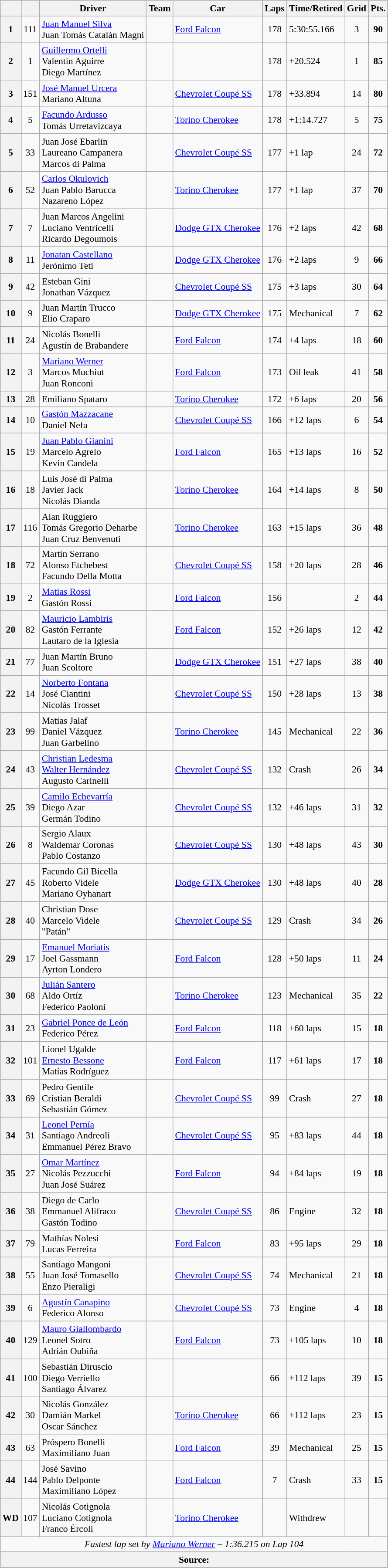<table class="wikitable" style="font-size: 90%">
<tr>
<th></th>
<th></th>
<th>Driver</th>
<th>Team</th>
<th>Car</th>
<th>Laps</th>
<th>Time/Retired</th>
<th>Grid</th>
<th>Pts.</th>
</tr>
<tr>
<th>1</th>
<td align="center">111</td>
<td> <a href='#'>Juan Manuel Silva</a><br> Juan Tomás Catalán Magni</td>
<td></td>
<td><a href='#'>Ford Falcon</a></td>
<td align="center">178</td>
<td>5:30:55.166</td>
<td align="center">3</td>
<td align="center"><strong>90</strong></td>
</tr>
<tr>
<th>2</th>
<td align="center">1</td>
<td> <a href='#'>Guillermo Ortelli</a><br> Valentín Aguirre<br> Diego Martínez</td>
<td></td>
<td></td>
<td align="center">178</td>
<td>+20.524</td>
<td align="center">1</td>
<td align="center"><strong>85</strong></td>
</tr>
<tr>
<th>3</th>
<td align="center">151</td>
<td> <a href='#'>José Manuel Urcera</a><br> Mariano Altuna</td>
<td></td>
<td><a href='#'>Chevrolet Coupé SS</a></td>
<td align="center">178</td>
<td>+33.894</td>
<td align="center">14</td>
<td align="center"><strong>80</strong></td>
</tr>
<tr>
<th>4</th>
<td align="center">5</td>
<td> <a href='#'>Facundo Ardusso</a><br> Tomás Urretavizcaya</td>
<td></td>
<td><a href='#'>Torino Cherokee</a></td>
<td align="center">178</td>
<td>+1:14.727</td>
<td align="center">5</td>
<td align="center"><strong>75</strong></td>
</tr>
<tr>
<th>5</th>
<td align="center">33</td>
<td> Juan José Ebarlín<br> Laureano Campanera<br> Marcos di Palma</td>
<td></td>
<td><a href='#'>Chevrolet Coupé SS</a></td>
<td align="center">177</td>
<td>+1 lap</td>
<td align="center">24</td>
<td align="center"><strong>72</strong></td>
</tr>
<tr>
<th>6</th>
<td align="center">52</td>
<td> <a href='#'>Carlos Okulovich</a><br> Juan Pablo Barucca<br> Nazareno López</td>
<td></td>
<td><a href='#'>Torino Cherokee</a></td>
<td align="center">177</td>
<td>+1 lap</td>
<td align="center">37</td>
<td align="center"><strong>70</strong></td>
</tr>
<tr>
<th>7</th>
<td align="center">7</td>
<td> Juan Marcos Angelini<br> Luciano Ventricelli<br> Ricardo Degoumois</td>
<td></td>
<td><a href='#'>Dodge GTX Cherokee</a></td>
<td align="center">176</td>
<td>+2 laps</td>
<td align="center">42</td>
<td align="center"><strong>68</strong></td>
</tr>
<tr>
<th>8</th>
<td align="center">11</td>
<td> <a href='#'>Jonatan Castellano</a><br> Jerónimo Teti</td>
<td></td>
<td><a href='#'>Dodge GTX Cherokee</a></td>
<td align="center">176</td>
<td>+2 laps</td>
<td align="center">9</td>
<td align="center"><strong>66</strong></td>
</tr>
<tr>
<th>9</th>
<td align="center">42</td>
<td> Esteban Gini<br> Jonathan Vázquez</td>
<td></td>
<td><a href='#'>Chevrolet Coupé SS</a></td>
<td align="center">175</td>
<td>+3 laps</td>
<td align="center">30</td>
<td align="center"><strong>64</strong></td>
</tr>
<tr>
<th>10</th>
<td align="center">9</td>
<td> Juan Martín Trucco<br> Elio Craparo</td>
<td></td>
<td><a href='#'>Dodge GTX Cherokee</a></td>
<td align="center">175</td>
<td>Mechanical</td>
<td align="center">7</td>
<td align="center"><strong>62</strong></td>
</tr>
<tr>
<th>11</th>
<td align="center">24</td>
<td> Nicolás Bonelli<br> Agustín de Brabandere</td>
<td></td>
<td><a href='#'>Ford Falcon</a></td>
<td align="center">174</td>
<td>+4 laps</td>
<td align="center">18</td>
<td align="center"><strong>60</strong></td>
</tr>
<tr>
<th>12</th>
<td align="center">3</td>
<td> <a href='#'>Mariano Werner</a><br> Marcos Muchiut<br> Juan Ronconi</td>
<td></td>
<td><a href='#'>Ford Falcon</a></td>
<td align="center">173</td>
<td>Oil leak</td>
<td align="center">41</td>
<td align="center"><strong>58</strong></td>
</tr>
<tr>
<th>13</th>
<td align="center">28</td>
<td> Emiliano Spataro<br></td>
<td></td>
<td><a href='#'>Torino Cherokee</a></td>
<td align="center">172</td>
<td>+6 laps</td>
<td align="center">20</td>
<td align="center"><strong>56</strong></td>
</tr>
<tr>
<th>14</th>
<td align="center">10</td>
<td> <a href='#'>Gastón Mazzacane</a><br> Daniel Nefa</td>
<td></td>
<td><a href='#'>Chevrolet Coupé SS</a></td>
<td align="center">166</td>
<td>+12 laps</td>
<td align="center">6</td>
<td align="center"><strong>54</strong></td>
</tr>
<tr>
<th>15</th>
<td align="center">19</td>
<td> <a href='#'>Juan Pablo Gianini</a><br> Marcelo Agrelo<br> Kevin Candela</td>
<td></td>
<td><a href='#'>Ford Falcon</a></td>
<td align="center">165</td>
<td>+13 laps</td>
<td align="center">16</td>
<td align="center"><strong>52</strong></td>
</tr>
<tr>
<th>16</th>
<td align="center">18</td>
<td> Luis José di Palma<br> Javier Jack<br> Nicolás Dianda</td>
<td></td>
<td><a href='#'>Torino Cherokee</a></td>
<td align="center">164</td>
<td>+14 laps</td>
<td align="center">8</td>
<td align="center"><strong>50</strong></td>
</tr>
<tr>
<th>17</th>
<td align="center">116</td>
<td> Alan Ruggiero<br> Tomás Gregorio Deharbe<br> Juan Cruz Benvenuti</td>
<td></td>
<td><a href='#'>Torino Cherokee</a></td>
<td align="center">163</td>
<td>+15 laps</td>
<td align="center">36</td>
<td align="center"><strong>48</strong></td>
</tr>
<tr>
<th>18</th>
<td align="center">72</td>
<td> Martín Serrano<br> Alonso Etchebest<br> Facundo Della Motta</td>
<td></td>
<td><a href='#'>Chevrolet Coupé SS</a></td>
<td align="center">158</td>
<td>+20 laps</td>
<td align="center">28</td>
<td align="center"><strong>46</strong></td>
</tr>
<tr>
<th>19</th>
<td align="center">2</td>
<td> <a href='#'>Matías Rossi</a><br> Gastón Rossi</td>
<td></td>
<td><a href='#'>Ford Falcon</a></td>
<td align="center">156</td>
<td></td>
<td align="center">2</td>
<td align="center"><strong>44</strong></td>
</tr>
<tr>
<th>20</th>
<td align="center">82</td>
<td> <a href='#'>Mauricio Lambiris</a><br> Gastón Ferrante<br> Lautaro de la Iglesia</td>
<td></td>
<td><a href='#'>Ford Falcon</a></td>
<td align="center">152</td>
<td>+26 laps</td>
<td align="center">12</td>
<td align="center"><strong>42</strong></td>
</tr>
<tr>
<th>21</th>
<td align="center">77</td>
<td> Juan Martín Bruno<br> Juan Scoltore</td>
<td></td>
<td><a href='#'>Dodge GTX Cherokee</a></td>
<td align="center">151</td>
<td>+27 laps</td>
<td align="center">38</td>
<td align="center"><strong>40</strong></td>
</tr>
<tr>
<th>22</th>
<td align="center">14</td>
<td> <a href='#'>Norberto Fontana</a><br> José Ciantini<br> Nicolás Trosset</td>
<td></td>
<td><a href='#'>Chevrolet Coupé SS</a></td>
<td align="center">150</td>
<td>+28 laps</td>
<td align="center">13</td>
<td align="center"><strong>38</strong></td>
</tr>
<tr>
<th>23</th>
<td align="center">99</td>
<td> Matías Jalaf<br> Daniel Vázquez<br> Juan Garbelino</td>
<td></td>
<td><a href='#'>Torino Cherokee</a></td>
<td align="center">145</td>
<td>Mechanical</td>
<td align="center">22</td>
<td align="center"><strong>36</strong></td>
</tr>
<tr>
<th>24</th>
<td align="center">43</td>
<td> <a href='#'>Christian Ledesma</a><br> <a href='#'>Walter Hernández</a><br> Augusto Carinelli</td>
<td></td>
<td><a href='#'>Chevrolet Coupé SS</a></td>
<td align="center">132</td>
<td>Crash</td>
<td align="center">26</td>
<td align="center"><strong>34</strong></td>
</tr>
<tr>
<th>25</th>
<td align="center">39</td>
<td> <a href='#'>Camilo Echevarría</a><br> Diego Azar<br> Germán Todino</td>
<td></td>
<td><a href='#'>Chevrolet Coupé SS</a></td>
<td align="center">132</td>
<td>+46 laps</td>
<td align="center">31</td>
<td align="center"><strong>32</strong></td>
</tr>
<tr>
<th>26</th>
<td align="center">8</td>
<td> Sergio Alaux<br> Waldemar Coronas<br> Pablo Costanzo</td>
<td></td>
<td><a href='#'>Chevrolet Coupé SS</a></td>
<td align="center">130</td>
<td>+48 laps</td>
<td align="center">43</td>
<td align="center"><strong>30</strong></td>
</tr>
<tr>
<th>27</th>
<td align="center">45</td>
<td> Facundo Gil Bicella<br> Roberto Videle<br> Mariano Oyhanart</td>
<td></td>
<td><a href='#'>Dodge GTX Cherokee</a></td>
<td align="center">130</td>
<td>+48 laps</td>
<td align="center">40</td>
<td align="center"><strong>28</strong></td>
</tr>
<tr>
<th>28</th>
<td align="center">40</td>
<td> Christian Dose<br> Marcelo Videle<br> "Patán"</td>
<td></td>
<td><a href='#'>Chevrolet Coupé SS</a></td>
<td align="center">129</td>
<td>Crash</td>
<td align="center">34</td>
<td align="center"><strong>26</strong></td>
</tr>
<tr>
<th>29</th>
<td align="center">17</td>
<td> <a href='#'>Emanuel Moriatis</a><br> Joel Gassmann<br> Ayrton Londero</td>
<td></td>
<td><a href='#'>Ford Falcon</a></td>
<td align="center">128</td>
<td>+50 laps</td>
<td align="center">11</td>
<td align="center"><strong>24</strong></td>
</tr>
<tr>
<th>30</th>
<td align="center">68</td>
<td> <a href='#'>Julián Santero</a><br> Aldo Ortíz<br> Federico Paoloni</td>
<td></td>
<td><a href='#'>Torino Cherokee</a></td>
<td align="center">123</td>
<td>Mechanical</td>
<td align="center">35</td>
<td align="center"><strong>22</strong></td>
</tr>
<tr>
<th>31</th>
<td align="center">23</td>
<td> <a href='#'>Gabriel Ponce de León</a><br> Federico Pérez</td>
<td></td>
<td><a href='#'>Ford Falcon</a></td>
<td align="center">118</td>
<td>+60 laps</td>
<td align="center">15</td>
<td align="center"><strong>18</strong></td>
</tr>
<tr>
<th>32</th>
<td align="center">101</td>
<td> Lionel Ugalde<br> <a href='#'>Ernesto Bessone</a><br> Matías Rodríguez</td>
<td></td>
<td><a href='#'>Ford Falcon</a></td>
<td align="center">117</td>
<td>+61 laps</td>
<td align="center">17</td>
<td align="center"><strong>18</strong></td>
</tr>
<tr>
<th>33</th>
<td align="center">69</td>
<td> Pedro Gentile<br> Cristian Beraldi<br> Sebastián Gómez</td>
<td></td>
<td><a href='#'>Chevrolet Coupé SS</a></td>
<td align="center">99</td>
<td>Crash</td>
<td align="center">27</td>
<td align="center"><strong>18</strong></td>
</tr>
<tr>
<th>34</th>
<td align="center">31</td>
<td> <a href='#'>Leonel Pernía</a><br> Santiago Andreoli<br> Emmanuel Pérez Bravo</td>
<td></td>
<td><a href='#'>Chevrolet Coupé SS</a></td>
<td align="center">95</td>
<td>+83 laps</td>
<td align="center">44</td>
<td align="center"><strong>18</strong></td>
</tr>
<tr>
<th>35</th>
<td align="center">27</td>
<td> <a href='#'>Omar Martínez</a><br> Nicolás Pezzucchi<br> Juan José Suárez</td>
<td></td>
<td><a href='#'>Ford Falcon</a></td>
<td align="center">94</td>
<td>+84 laps</td>
<td align="center">19</td>
<td align="center"><strong>18</strong></td>
</tr>
<tr>
<th>36</th>
<td align="center">38</td>
<td> Diego de Carlo<br> Emmanuel Alifraco<br> Gastón Todino</td>
<td></td>
<td><a href='#'>Chevrolet Coupé SS</a></td>
<td align="center">86</td>
<td>Engine</td>
<td align="center">32</td>
<td align="center"><strong>18</strong></td>
</tr>
<tr>
<th>37</th>
<td align="center">79</td>
<td> Mathías Nolesi<br> Lucas Ferreira</td>
<td></td>
<td><a href='#'>Ford Falcon</a></td>
<td align="center">83</td>
<td>+95 laps</td>
<td align="center">29</td>
<td align="center"><strong>18</strong></td>
</tr>
<tr>
<th>38</th>
<td align="center">55</td>
<td> Santiago Mangoni<br> Juan José Tomasello<br> Enzo Pieraligi</td>
<td></td>
<td><a href='#'>Chevrolet Coupé SS</a></td>
<td align="center">74</td>
<td>Mechanical</td>
<td align="center">21</td>
<td align="center"><strong>18</strong></td>
</tr>
<tr>
<th>39</th>
<td align="center">6</td>
<td> <a href='#'>Agustín Canapino</a><br> Federico Alonso</td>
<td></td>
<td><a href='#'>Chevrolet Coupé SS</a></td>
<td align="center">73</td>
<td>Engine</td>
<td align="center">4</td>
<td align="center"><strong>18</strong></td>
</tr>
<tr>
<th>40</th>
<td align="center">129</td>
<td> <a href='#'>Mauro Giallombardo</a><br> Leonel Sotro<br> Adrián Oubiña</td>
<td></td>
<td><a href='#'>Ford Falcon</a></td>
<td align="center">73</td>
<td>+105 laps</td>
<td align="center">10</td>
<td align="center"><strong>18</strong></td>
</tr>
<tr>
<th>41</th>
<td align="center">100</td>
<td> Sebastián Diruscio<br> Diego Verriello<br> Santiago Álvarez</td>
<td></td>
<td></td>
<td align="center">66</td>
<td>+112 laps</td>
<td align="center">39</td>
<td align="center"><strong>15</strong></td>
</tr>
<tr>
<th>42</th>
<td align="center">30</td>
<td> Nicolás González<br> Damián Markel<br> Oscar Sánchez</td>
<td></td>
<td><a href='#'>Torino Cherokee</a></td>
<td align="center">66</td>
<td>+112 laps</td>
<td align="center">23</td>
<td align="center"><strong>15</strong></td>
</tr>
<tr>
<th>43</th>
<td align="center">63</td>
<td> Próspero Bonelli<br> Maximiliano Juan</td>
<td></td>
<td><a href='#'>Ford Falcon</a></td>
<td align="center">39</td>
<td>Mechanical</td>
<td align="center">25</td>
<td align="center"><strong>15</strong></td>
</tr>
<tr>
<th>44</th>
<td align="center">144</td>
<td> José Savino<br> Pablo Delponte<br> Maximiliano López</td>
<td></td>
<td><a href='#'>Ford Falcon</a></td>
<td align="center">7</td>
<td>Crash</td>
<td align="center">33</td>
<td align="center"><strong>15</strong></td>
</tr>
<tr>
<th>WD</th>
<td align="center">107</td>
<td> Nicolás Cotignola<br> Luciano Cotignola<br> Franco Ércoli</td>
<td></td>
<td><a href='#'>Torino Cherokee</a></td>
<td align="center"></td>
<td>Withdrew</td>
<td align="center"></td>
<td align="center"></td>
</tr>
<tr>
<td colspan=9 align=center><em>Fastest lap set by <a href='#'>Mariano Werner</a> – 1:36.215 on Lap 104</em></td>
</tr>
<tr>
<th colspan=9>Source:</th>
</tr>
</table>
